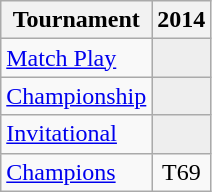<table class="wikitable" style="text-align:center;">
<tr>
<th>Tournament</th>
<th>2014</th>
</tr>
<tr>
<td align="left"><a href='#'>Match Play</a></td>
<td style="background:#eeeeee;"></td>
</tr>
<tr>
<td align="left"><a href='#'>Championship</a></td>
<td style="background:#eeeeee;"></td>
</tr>
<tr>
<td align="left"><a href='#'>Invitational</a></td>
<td style="background:#eeeeee;"></td>
</tr>
<tr>
<td align="left"><a href='#'>Champions</a></td>
<td>T69</td>
</tr>
</table>
